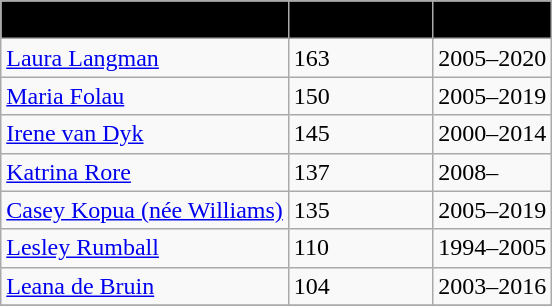<table class="wikitable collapsible" border="1">
<tr>
<th style="background:black;"><span>Player</span></th>
<th style="background:black;"><span>Appearances</span></th>
<th style="background:black;"><span>Years</span></th>
</tr>
<tr>
<td><a href='#'>Laura Langman</a></td>
<td>163</td>
<td>2005–2020</td>
</tr>
<tr>
<td><a href='#'>Maria Folau</a></td>
<td>150</td>
<td>2005–2019</td>
</tr>
<tr>
<td><a href='#'>Irene van Dyk</a></td>
<td>145</td>
<td>2000–2014</td>
</tr>
<tr>
<td><a href='#'>Katrina Rore</a></td>
<td>137</td>
<td>2008–</td>
</tr>
<tr>
<td><a href='#'>Casey Kopua (née Williams)</a></td>
<td>135</td>
<td>2005–2019</td>
</tr>
<tr>
<td><a href='#'>Lesley Rumball</a></td>
<td>110</td>
<td>1994–2005</td>
</tr>
<tr>
<td><a href='#'>Leana de Bruin</a></td>
<td>104</td>
<td>2003–2016</td>
</tr>
<tr>
</tr>
</table>
